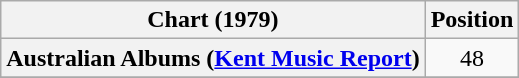<table class="wikitable sortable plainrowheaders">
<tr>
<th scope="col">Chart (1979)</th>
<th scope="col">Position</th>
</tr>
<tr>
<th scope="row">Australian Albums (<a href='#'>Kent Music Report</a>)</th>
<td style="text-align:center;">48</td>
</tr>
<tr>
</tr>
</table>
